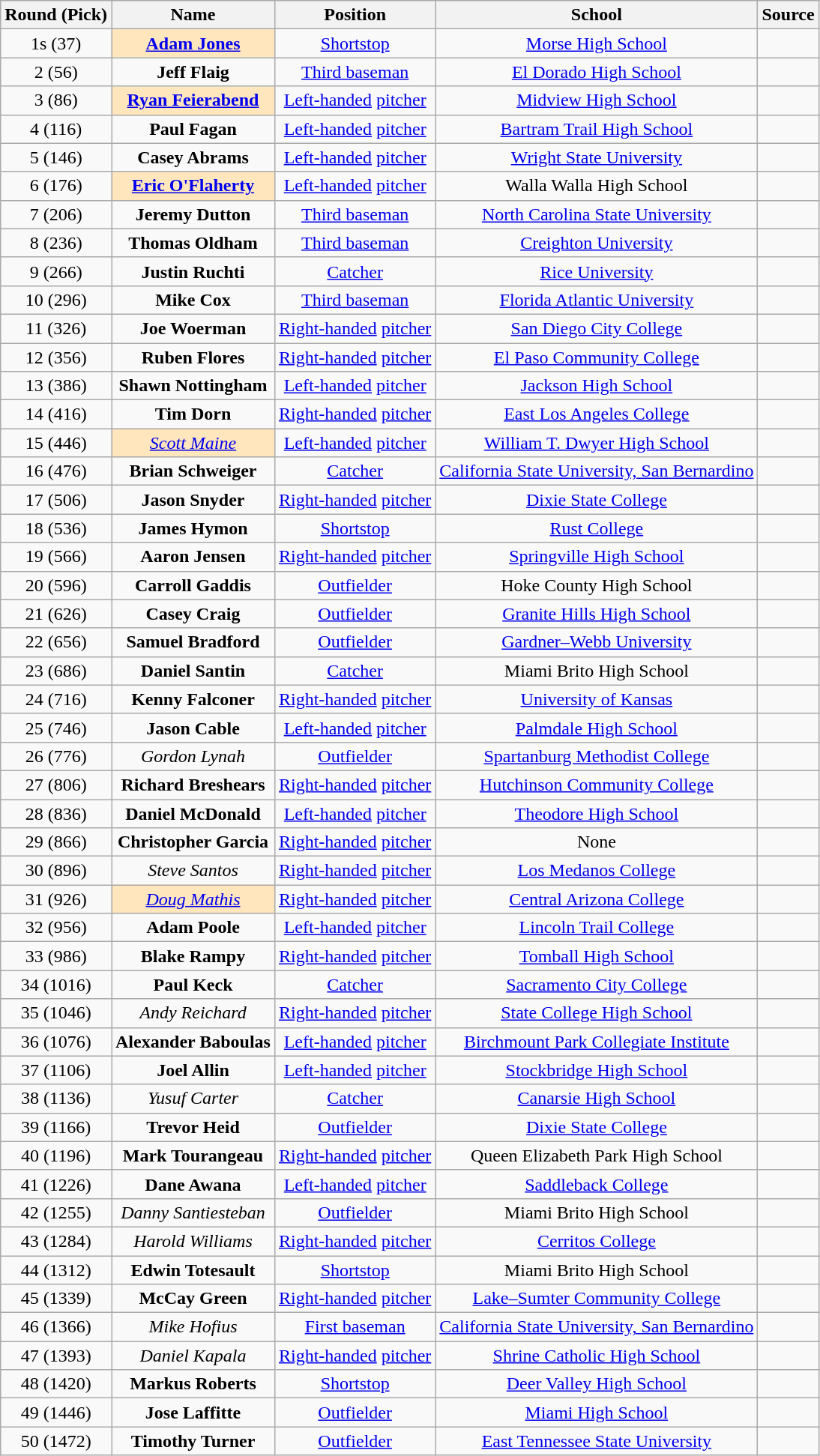<table class="wikitable" style="text-align:center;">
<tr>
<th>Round (Pick)</th>
<th>Name</th>
<th>Position</th>
<th>School</th>
<th>Source</th>
</tr>
<tr>
<td>1s (37)</td>
<td style="background-color: #FFE6BD"><strong><a href='#'>Adam Jones</a></strong></td>
<td><a href='#'>Shortstop</a></td>
<td><a href='#'>Morse High School</a></td>
<td></td>
</tr>
<tr>
<td>2 (56)</td>
<td><strong>Jeff Flaig</strong></td>
<td><a href='#'>Third baseman</a></td>
<td><a href='#'>El Dorado High School</a></td>
<td></td>
</tr>
<tr>
<td>3 (86)</td>
<td style="background-color: #FFE6BD"><strong><a href='#'>Ryan Feierabend</a></strong></td>
<td><a href='#'>Left-handed</a> <a href='#'>pitcher</a></td>
<td><a href='#'>Midview High School</a></td>
<td></td>
</tr>
<tr>
<td>4 (116)</td>
<td><strong>Paul Fagan</strong></td>
<td><a href='#'>Left-handed</a> <a href='#'>pitcher</a></td>
<td><a href='#'>Bartram Trail High School</a></td>
<td></td>
</tr>
<tr>
<td>5 (146)</td>
<td><strong>Casey Abrams</strong></td>
<td><a href='#'>Left-handed</a> <a href='#'>pitcher</a></td>
<td><a href='#'>Wright State University</a></td>
<td></td>
</tr>
<tr>
<td>6 (176)</td>
<td style="background-color: #FFE6BD"><strong><a href='#'>Eric O'Flaherty</a></strong></td>
<td><a href='#'>Left-handed</a> <a href='#'>pitcher</a></td>
<td>Walla Walla High School</td>
<td></td>
</tr>
<tr>
<td>7 (206)</td>
<td><strong>Jeremy Dutton</strong></td>
<td><a href='#'>Third baseman</a></td>
<td><a href='#'>North Carolina State University</a></td>
<td></td>
</tr>
<tr>
<td>8 (236)</td>
<td><strong>Thomas Oldham</strong></td>
<td><a href='#'>Third baseman</a></td>
<td><a href='#'>Creighton University</a></td>
<td></td>
</tr>
<tr>
<td>9 (266)</td>
<td><strong>Justin Ruchti</strong></td>
<td><a href='#'>Catcher</a></td>
<td><a href='#'>Rice University</a></td>
<td></td>
</tr>
<tr>
<td>10 (296)</td>
<td><strong>Mike Cox</strong></td>
<td><a href='#'>Third baseman</a></td>
<td><a href='#'>Florida Atlantic University</a></td>
<td></td>
</tr>
<tr>
<td>11 (326)</td>
<td><strong>Joe Woerman</strong></td>
<td><a href='#'>Right-handed</a> <a href='#'>pitcher</a></td>
<td><a href='#'>San Diego City College</a></td>
<td></td>
</tr>
<tr>
<td>12 (356)</td>
<td><strong>Ruben Flores</strong></td>
<td><a href='#'>Right-handed</a> <a href='#'>pitcher</a></td>
<td><a href='#'>El Paso Community College</a></td>
<td></td>
</tr>
<tr>
<td>13 (386)</td>
<td><strong>Shawn Nottingham</strong></td>
<td><a href='#'>Left-handed</a> <a href='#'>pitcher</a></td>
<td><a href='#'>Jackson High School</a></td>
<td></td>
</tr>
<tr>
<td>14 (416)</td>
<td><strong>Tim Dorn</strong></td>
<td><a href='#'>Right-handed</a> <a href='#'>pitcher</a></td>
<td><a href='#'>East Los Angeles College</a></td>
<td></td>
</tr>
<tr>
<td>15 (446)</td>
<td style="background-color: #FFE6BD"><em><a href='#'>Scott Maine</a></em></td>
<td><a href='#'>Left-handed</a> <a href='#'>pitcher</a></td>
<td><a href='#'>William T. Dwyer High School</a></td>
<td></td>
</tr>
<tr>
<td>16 (476)</td>
<td><strong>Brian Schweiger</strong></td>
<td><a href='#'>Catcher</a></td>
<td><a href='#'>California State University, San Bernardino</a></td>
<td></td>
</tr>
<tr>
<td>17 (506)</td>
<td><strong>Jason Snyder</strong></td>
<td><a href='#'>Right-handed</a> <a href='#'>pitcher</a></td>
<td><a href='#'>Dixie State College</a></td>
<td></td>
</tr>
<tr>
<td>18 (536)</td>
<td><strong>James Hymon</strong></td>
<td><a href='#'>Shortstop</a></td>
<td><a href='#'>Rust College</a></td>
<td></td>
</tr>
<tr>
<td>19 (566)</td>
<td><strong>Aaron Jensen</strong></td>
<td><a href='#'>Right-handed</a> <a href='#'>pitcher</a></td>
<td><a href='#'>Springville High School</a></td>
<td></td>
</tr>
<tr>
<td>20 (596)</td>
<td><strong>Carroll Gaddis</strong></td>
<td><a href='#'>Outfielder</a></td>
<td>Hoke County High School</td>
<td></td>
</tr>
<tr>
<td>21 (626)</td>
<td><strong>Casey Craig</strong></td>
<td><a href='#'>Outfielder</a></td>
<td><a href='#'>Granite Hills High School</a></td>
<td></td>
</tr>
<tr>
<td>22 (656)</td>
<td><strong>Samuel Bradford</strong></td>
<td><a href='#'>Outfielder</a></td>
<td><a href='#'>Gardner–Webb University</a></td>
<td></td>
</tr>
<tr>
<td>23 (686)</td>
<td><strong>Daniel Santin</strong></td>
<td><a href='#'>Catcher</a></td>
<td>Miami Brito High School</td>
<td></td>
</tr>
<tr>
<td>24 (716)</td>
<td><strong>Kenny Falconer</strong></td>
<td><a href='#'>Right-handed</a> <a href='#'>pitcher</a></td>
<td><a href='#'>University of Kansas</a></td>
<td></td>
</tr>
<tr>
<td>25 (746)</td>
<td><strong>Jason Cable</strong></td>
<td><a href='#'>Left-handed</a> <a href='#'>pitcher</a></td>
<td><a href='#'>Palmdale High School</a></td>
<td></td>
</tr>
<tr>
<td>26 (776)</td>
<td><em>Gordon Lynah</em></td>
<td><a href='#'>Outfielder</a></td>
<td><a href='#'>Spartanburg Methodist College</a></td>
<td></td>
</tr>
<tr>
<td>27 (806)</td>
<td><strong>Richard Breshears</strong></td>
<td><a href='#'>Right-handed</a> <a href='#'>pitcher</a></td>
<td><a href='#'>Hutchinson Community College</a></td>
<td></td>
</tr>
<tr>
<td>28 (836)</td>
<td><strong>Daniel McDonald</strong></td>
<td><a href='#'>Left-handed</a> <a href='#'>pitcher</a></td>
<td><a href='#'>Theodore High School</a></td>
<td></td>
</tr>
<tr>
<td>29 (866)</td>
<td><strong>Christopher Garcia</strong></td>
<td><a href='#'>Right-handed</a> <a href='#'>pitcher</a></td>
<td>None</td>
<td></td>
</tr>
<tr>
<td>30 (896)</td>
<td><em>Steve Santos</em></td>
<td><a href='#'>Right-handed</a> <a href='#'>pitcher</a></td>
<td><a href='#'>Los Medanos College</a></td>
<td></td>
</tr>
<tr>
<td>31 (926)</td>
<td style="background-color: #FFE6BD"><em><a href='#'>Doug Mathis</a></em></td>
<td><a href='#'>Right-handed</a> <a href='#'>pitcher</a></td>
<td><a href='#'>Central Arizona College</a></td>
<td></td>
</tr>
<tr>
<td>32 (956)</td>
<td><strong>Adam Poole</strong></td>
<td><a href='#'>Left-handed</a> <a href='#'>pitcher</a></td>
<td><a href='#'>Lincoln Trail College</a></td>
<td></td>
</tr>
<tr>
<td>33 (986)</td>
<td><strong>Blake Rampy</strong></td>
<td><a href='#'>Right-handed</a> <a href='#'>pitcher</a></td>
<td><a href='#'>Tomball High School</a></td>
<td></td>
</tr>
<tr>
<td>34 (1016)</td>
<td><strong>Paul Keck</strong></td>
<td><a href='#'>Catcher</a></td>
<td><a href='#'>Sacramento City College</a></td>
<td></td>
</tr>
<tr>
<td>35 (1046)</td>
<td><em>Andy Reichard</em></td>
<td><a href='#'>Right-handed</a> <a href='#'>pitcher</a></td>
<td><a href='#'>State College High School</a></td>
<td></td>
</tr>
<tr>
<td>36 (1076)</td>
<td><strong>Alexander Baboulas</strong></td>
<td><a href='#'>Left-handed</a> <a href='#'>pitcher</a></td>
<td><a href='#'>Birchmount Park Collegiate Institute</a></td>
<td></td>
</tr>
<tr>
<td>37 (1106)</td>
<td><strong>Joel Allin</strong></td>
<td><a href='#'>Left-handed</a> <a href='#'>pitcher</a></td>
<td><a href='#'>Stockbridge High School</a></td>
<td></td>
</tr>
<tr>
<td>38 (1136)</td>
<td><em>Yusuf Carter</em></td>
<td><a href='#'>Catcher</a></td>
<td><a href='#'>Canarsie High School</a></td>
<td></td>
</tr>
<tr>
<td>39 (1166)</td>
<td><strong>Trevor Heid</strong></td>
<td><a href='#'>Outfielder</a></td>
<td><a href='#'>Dixie State College</a></td>
<td></td>
</tr>
<tr>
<td>40 (1196)</td>
<td><strong>Mark Tourangeau</strong></td>
<td><a href='#'>Right-handed</a> <a href='#'>pitcher</a></td>
<td>Queen Elizabeth Park High School</td>
<td></td>
</tr>
<tr>
<td>41 (1226)</td>
<td><strong>Dane Awana</strong></td>
<td><a href='#'>Left-handed</a> <a href='#'>pitcher</a></td>
<td><a href='#'>Saddleback College</a></td>
<td></td>
</tr>
<tr>
<td>42 (1255)</td>
<td><em>Danny Santiesteban</em></td>
<td><a href='#'>Outfielder</a></td>
<td>Miami Brito High School</td>
<td></td>
</tr>
<tr>
<td>43 (1284)</td>
<td><em>Harold Williams</em></td>
<td><a href='#'>Right-handed</a> <a href='#'>pitcher</a></td>
<td><a href='#'>Cerritos College</a></td>
<td></td>
</tr>
<tr>
<td>44 (1312)</td>
<td><strong>Edwin Totesault</strong></td>
<td><a href='#'>Shortstop</a></td>
<td>Miami Brito High School</td>
<td></td>
</tr>
<tr>
<td>45 (1339)</td>
<td><strong>McCay Green</strong></td>
<td><a href='#'>Right-handed</a> <a href='#'>pitcher</a></td>
<td><a href='#'>Lake–Sumter Community College</a></td>
<td></td>
</tr>
<tr>
<td>46 (1366)</td>
<td><em>Mike Hofius</em></td>
<td><a href='#'>First baseman</a></td>
<td><a href='#'>California State University, San Bernardino</a></td>
<td></td>
</tr>
<tr>
<td>47 (1393)</td>
<td><em>Daniel Kapala</em></td>
<td><a href='#'>Right-handed</a> <a href='#'>pitcher</a></td>
<td><a href='#'>Shrine Catholic High School</a></td>
<td></td>
</tr>
<tr>
<td>48 (1420)</td>
<td><strong>Markus Roberts</strong></td>
<td><a href='#'>Shortstop</a></td>
<td><a href='#'>Deer Valley High School</a></td>
<td></td>
</tr>
<tr>
<td>49 (1446)</td>
<td><strong>Jose Laffitte</strong></td>
<td><a href='#'>Outfielder</a></td>
<td><a href='#'>Miami High School</a></td>
<td></td>
</tr>
<tr>
<td>50 (1472)</td>
<td><strong>Timothy Turner</strong></td>
<td><a href='#'>Outfielder</a></td>
<td><a href='#'>East Tennessee State University</a></td>
<td></td>
</tr>
</table>
